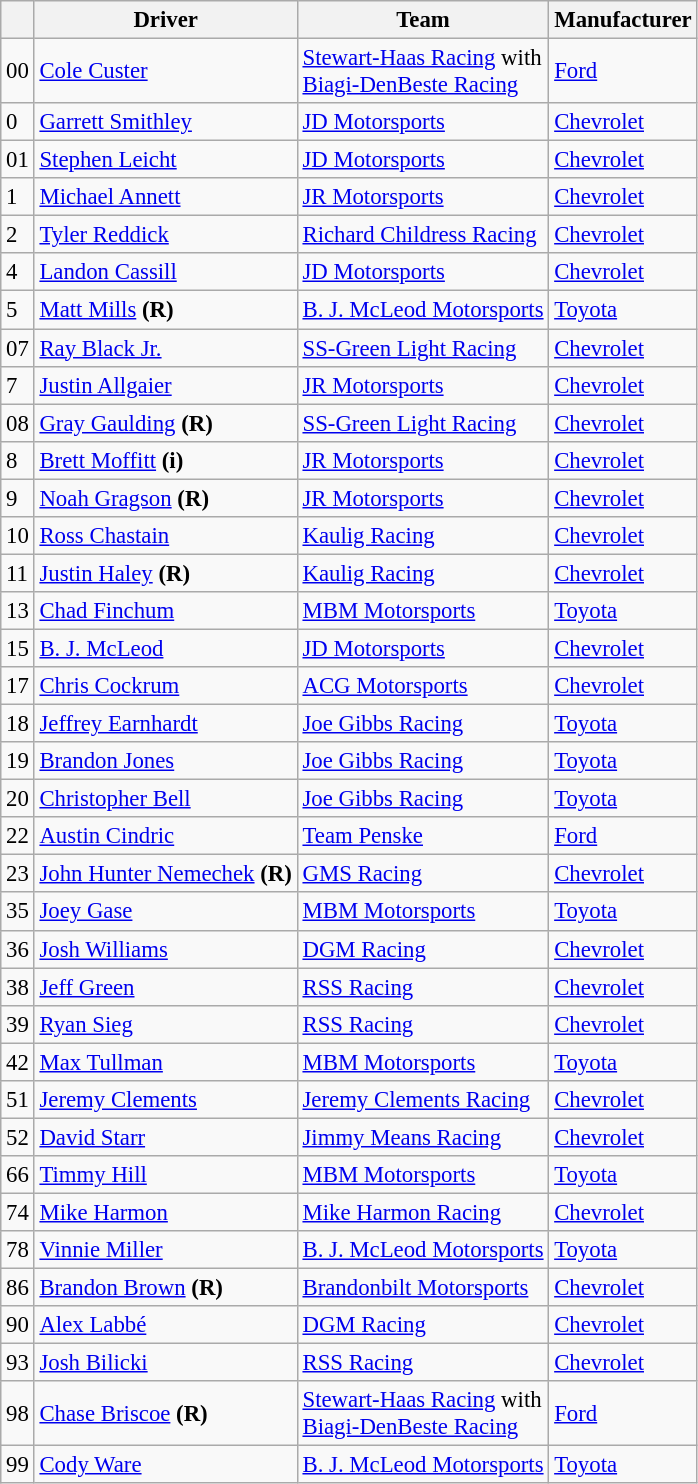<table class="wikitable" style="font-size:95%">
<tr>
<th></th>
<th>Driver</th>
<th>Team</th>
<th>Manufacturer</th>
</tr>
<tr>
<td>00</td>
<td><a href='#'>Cole Custer</a></td>
<td><a href='#'>Stewart-Haas Racing</a> with <br> <a href='#'>Biagi-DenBeste Racing</a></td>
<td><a href='#'>Ford</a></td>
</tr>
<tr>
<td>0</td>
<td><a href='#'>Garrett Smithley</a></td>
<td><a href='#'>JD Motorsports</a></td>
<td><a href='#'>Chevrolet</a></td>
</tr>
<tr>
<td>01</td>
<td><a href='#'>Stephen Leicht</a></td>
<td><a href='#'>JD Motorsports</a></td>
<td><a href='#'>Chevrolet</a></td>
</tr>
<tr>
<td>1</td>
<td><a href='#'>Michael Annett</a></td>
<td><a href='#'>JR Motorsports</a></td>
<td><a href='#'>Chevrolet</a></td>
</tr>
<tr>
<td>2</td>
<td><a href='#'>Tyler Reddick</a></td>
<td><a href='#'>Richard Childress Racing</a></td>
<td><a href='#'>Chevrolet</a></td>
</tr>
<tr>
<td>4</td>
<td><a href='#'>Landon Cassill</a></td>
<td><a href='#'>JD Motorsports</a></td>
<td><a href='#'>Chevrolet</a></td>
</tr>
<tr>
<td>5</td>
<td><a href='#'>Matt Mills</a> <strong>(R)</strong></td>
<td><a href='#'>B. J. McLeod Motorsports</a></td>
<td><a href='#'>Toyota</a></td>
</tr>
<tr>
<td>07</td>
<td><a href='#'>Ray Black Jr.</a></td>
<td><a href='#'>SS-Green Light Racing</a></td>
<td><a href='#'>Chevrolet</a></td>
</tr>
<tr>
<td>7</td>
<td><a href='#'>Justin Allgaier</a></td>
<td><a href='#'>JR Motorsports</a></td>
<td><a href='#'>Chevrolet</a></td>
</tr>
<tr>
<td>08</td>
<td><a href='#'>Gray Gaulding</a> <strong>(R)</strong></td>
<td><a href='#'>SS-Green Light Racing</a></td>
<td><a href='#'>Chevrolet</a></td>
</tr>
<tr>
<td>8</td>
<td><a href='#'>Brett Moffitt</a> <strong>(i)</strong></td>
<td><a href='#'>JR Motorsports</a></td>
<td><a href='#'>Chevrolet</a></td>
</tr>
<tr>
<td>9</td>
<td><a href='#'>Noah Gragson</a> <strong>(R)</strong></td>
<td><a href='#'>JR Motorsports</a></td>
<td><a href='#'>Chevrolet</a></td>
</tr>
<tr>
<td>10</td>
<td><a href='#'>Ross Chastain</a></td>
<td><a href='#'>Kaulig Racing</a></td>
<td><a href='#'>Chevrolet</a></td>
</tr>
<tr>
<td>11</td>
<td><a href='#'>Justin Haley</a> <strong>(R)</strong></td>
<td><a href='#'>Kaulig Racing</a></td>
<td><a href='#'>Chevrolet</a></td>
</tr>
<tr>
<td>13</td>
<td><a href='#'>Chad Finchum</a></td>
<td><a href='#'>MBM Motorsports</a></td>
<td><a href='#'>Toyota</a></td>
</tr>
<tr>
<td>15</td>
<td><a href='#'>B. J. McLeod</a></td>
<td><a href='#'>JD Motorsports</a></td>
<td><a href='#'>Chevrolet</a></td>
</tr>
<tr>
<td>17</td>
<td><a href='#'>Chris Cockrum</a></td>
<td><a href='#'>ACG Motorsports</a></td>
<td><a href='#'>Chevrolet</a></td>
</tr>
<tr>
<td>18</td>
<td><a href='#'>Jeffrey Earnhardt</a></td>
<td><a href='#'>Joe Gibbs Racing</a></td>
<td><a href='#'>Toyota</a></td>
</tr>
<tr>
<td>19</td>
<td><a href='#'>Brandon Jones</a></td>
<td><a href='#'>Joe Gibbs Racing</a></td>
<td><a href='#'>Toyota</a></td>
</tr>
<tr>
<td>20</td>
<td><a href='#'>Christopher Bell</a></td>
<td><a href='#'>Joe Gibbs Racing</a></td>
<td><a href='#'>Toyota</a></td>
</tr>
<tr>
<td>22</td>
<td><a href='#'>Austin Cindric</a></td>
<td><a href='#'>Team Penske</a></td>
<td><a href='#'>Ford</a></td>
</tr>
<tr>
<td>23</td>
<td><a href='#'>John Hunter Nemechek</a> <strong>(R)</strong></td>
<td><a href='#'>GMS Racing</a></td>
<td><a href='#'>Chevrolet</a></td>
</tr>
<tr>
<td>35</td>
<td><a href='#'>Joey Gase</a></td>
<td><a href='#'>MBM Motorsports</a></td>
<td><a href='#'>Toyota</a></td>
</tr>
<tr>
<td>36</td>
<td><a href='#'>Josh Williams</a></td>
<td><a href='#'>DGM Racing</a></td>
<td><a href='#'>Chevrolet</a></td>
</tr>
<tr>
<td>38</td>
<td><a href='#'>Jeff Green</a></td>
<td><a href='#'>RSS Racing</a></td>
<td><a href='#'>Chevrolet</a></td>
</tr>
<tr>
<td>39</td>
<td><a href='#'>Ryan Sieg</a></td>
<td><a href='#'>RSS Racing</a></td>
<td><a href='#'>Chevrolet</a></td>
</tr>
<tr>
<td>42</td>
<td><a href='#'>Max Tullman</a></td>
<td><a href='#'>MBM Motorsports</a></td>
<td><a href='#'>Toyota</a></td>
</tr>
<tr>
<td>51</td>
<td><a href='#'>Jeremy Clements</a></td>
<td><a href='#'>Jeremy Clements Racing</a></td>
<td><a href='#'>Chevrolet</a></td>
</tr>
<tr>
<td>52</td>
<td><a href='#'>David Starr</a></td>
<td><a href='#'>Jimmy Means Racing</a></td>
<td><a href='#'>Chevrolet</a></td>
</tr>
<tr>
<td>66</td>
<td><a href='#'>Timmy Hill</a></td>
<td><a href='#'>MBM Motorsports</a></td>
<td><a href='#'>Toyota</a></td>
</tr>
<tr>
<td>74</td>
<td><a href='#'>Mike Harmon</a></td>
<td><a href='#'>Mike Harmon Racing</a></td>
<td><a href='#'>Chevrolet</a></td>
</tr>
<tr>
<td>78</td>
<td><a href='#'>Vinnie Miller</a></td>
<td><a href='#'>B. J. McLeod Motorsports</a></td>
<td><a href='#'>Toyota</a></td>
</tr>
<tr>
<td>86</td>
<td><a href='#'>Brandon Brown</a> <strong>(R)</strong></td>
<td><a href='#'>Brandonbilt Motorsports</a></td>
<td><a href='#'>Chevrolet</a></td>
</tr>
<tr>
<td>90</td>
<td><a href='#'>Alex Labbé</a></td>
<td><a href='#'>DGM Racing</a></td>
<td><a href='#'>Chevrolet</a></td>
</tr>
<tr>
<td>93</td>
<td><a href='#'>Josh Bilicki</a></td>
<td><a href='#'>RSS Racing</a></td>
<td><a href='#'>Chevrolet</a></td>
</tr>
<tr>
<td>98</td>
<td><a href='#'>Chase Briscoe</a> <strong>(R)</strong></td>
<td><a href='#'>Stewart-Haas Racing</a> with <br> <a href='#'>Biagi-DenBeste Racing</a></td>
<td><a href='#'>Ford</a></td>
</tr>
<tr>
<td>99</td>
<td><a href='#'>Cody Ware</a></td>
<td><a href='#'>B. J. McLeod Motorsports</a></td>
<td><a href='#'>Toyota</a></td>
</tr>
</table>
